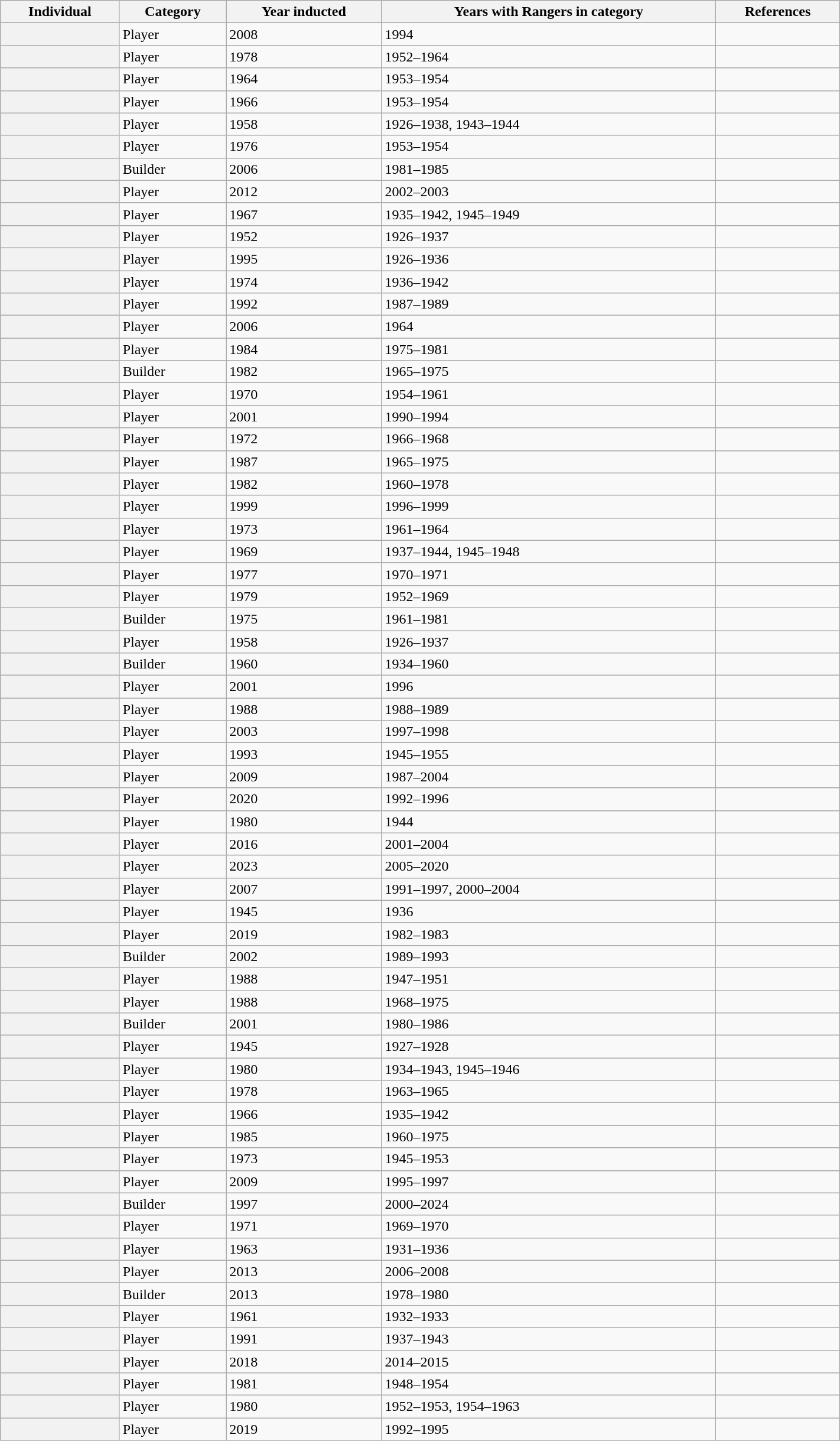<table class="wikitable sortable" width="75%">
<tr>
<th scope="col">Individual</th>
<th scope="col">Category</th>
<th scope="col">Year inducted</th>
<th scope="col">Years with Rangers in category</th>
<th scope="col" class="unsortable">References</th>
</tr>
<tr>
<th scope="row"></th>
<td>Player</td>
<td>2008</td>
<td>1994</td>
<td></td>
</tr>
<tr>
<th scope="row"></th>
<td>Player</td>
<td>1978</td>
<td>1952–1964</td>
<td></td>
</tr>
<tr>
<th scope="row"></th>
<td>Player</td>
<td>1964</td>
<td>1953–1954</td>
<td></td>
</tr>
<tr>
<th scope="row"></th>
<td>Player</td>
<td>1966</td>
<td>1953–1954</td>
<td></td>
</tr>
<tr>
<th scope="row"></th>
<td>Player</td>
<td>1958</td>
<td>1926–1938, 1943–1944</td>
<td></td>
</tr>
<tr>
<th scope="row"></th>
<td>Player</td>
<td>1976</td>
<td>1953–1954</td>
<td></td>
</tr>
<tr>
<th scope="row"></th>
<td>Builder</td>
<td>2006</td>
<td>1981–1985</td>
<td></td>
</tr>
<tr>
<th scope="row"></th>
<td>Player</td>
<td>2012</td>
<td>2002–2003</td>
<td></td>
</tr>
<tr>
<th scope="row"></th>
<td>Player</td>
<td>1967</td>
<td>1935–1942, 1945–1949</td>
<td></td>
</tr>
<tr>
<th scope="row"></th>
<td>Player</td>
<td>1952</td>
<td>1926–1937</td>
<td></td>
</tr>
<tr>
<th scope="row"></th>
<td>Player</td>
<td>1995</td>
<td>1926–1936</td>
<td></td>
</tr>
<tr>
<th scope="row"></th>
<td>Player</td>
<td>1974</td>
<td>1936–1942</td>
<td></td>
</tr>
<tr>
<th scope="row"></th>
<td>Player</td>
<td>1992</td>
<td>1987–1989</td>
<td></td>
</tr>
<tr>
<th scope="row"></th>
<td>Player</td>
<td>2006</td>
<td>1964</td>
<td></td>
</tr>
<tr>
<th scope="row"></th>
<td>Player</td>
<td>1984</td>
<td>1975–1981</td>
<td></td>
</tr>
<tr>
<th scope="row"></th>
<td>Builder</td>
<td>1982</td>
<td>1965–1975</td>
<td></td>
</tr>
<tr>
<th scope="row"></th>
<td>Player</td>
<td>1970</td>
<td>1954–1961</td>
<td></td>
</tr>
<tr>
<th scope="row"></th>
<td>Player</td>
<td>2001</td>
<td>1990–1994</td>
<td></td>
</tr>
<tr>
<th scope="row"></th>
<td>Player</td>
<td>1972</td>
<td>1966–1968</td>
<td></td>
</tr>
<tr>
<th scope="row"></th>
<td>Player</td>
<td>1987</td>
<td>1965–1975</td>
<td></td>
</tr>
<tr>
<th scope="row"></th>
<td>Player</td>
<td>1982</td>
<td>1960–1978</td>
<td></td>
</tr>
<tr>
<th scope="row"></th>
<td>Player</td>
<td>1999</td>
<td>1996–1999</td>
<td></td>
</tr>
<tr>
<th scope="row"></th>
<td>Player</td>
<td>1973</td>
<td>1961–1964</td>
<td></td>
</tr>
<tr>
<th scope="row"></th>
<td>Player</td>
<td>1969</td>
<td>1937–1944, 1945–1948</td>
<td></td>
</tr>
<tr>
<th scope="row"></th>
<td>Player</td>
<td>1977</td>
<td>1970–1971</td>
<td></td>
</tr>
<tr>
<th scope="row"></th>
<td>Player</td>
<td>1979</td>
<td>1952–1969</td>
<td></td>
</tr>
<tr>
<th scope="row"></th>
<td>Builder</td>
<td>1975</td>
<td>1961–1981</td>
<td></td>
</tr>
<tr>
<th scope="row"></th>
<td>Player</td>
<td>1958</td>
<td>1926–1937</td>
<td></td>
</tr>
<tr>
<th scope="row"></th>
<td>Builder</td>
<td>1960</td>
<td>1934–1960</td>
<td></td>
</tr>
<tr>
<th scope="row"></th>
<td>Player</td>
<td>2001</td>
<td>1996</td>
<td></td>
</tr>
<tr>
<th scope="row"></th>
<td>Player</td>
<td>1988</td>
<td>1988–1989</td>
<td></td>
</tr>
<tr>
<th scope="row"></th>
<td>Player</td>
<td>2003</td>
<td>1997–1998</td>
<td></td>
</tr>
<tr>
<th scope="row"></th>
<td>Player</td>
<td>1993</td>
<td>1945–1955</td>
<td></td>
</tr>
<tr>
<th scope="row"></th>
<td>Player</td>
<td>2009</td>
<td>1987–2004</td>
<td></td>
</tr>
<tr>
<th scope="row"></th>
<td>Player</td>
<td>2020</td>
<td>1992–1996</td>
<td></td>
</tr>
<tr>
<th scope="row"></th>
<td>Player</td>
<td>1980</td>
<td>1944</td>
<td></td>
</tr>
<tr>
<th scope="row"></th>
<td>Player</td>
<td>2016</td>
<td>2001–2004</td>
<td></td>
</tr>
<tr>
<th scope="row"></th>
<td>Player</td>
<td>2023</td>
<td>2005–2020</td>
<td></td>
</tr>
<tr>
<th scope="row"></th>
<td>Player</td>
<td>2007</td>
<td>1991–1997, 2000–2004</td>
<td></td>
</tr>
<tr>
<th scope="row"></th>
<td>Player</td>
<td>1945</td>
<td>1936</td>
<td></td>
</tr>
<tr>
<th scope="row"></th>
<td>Player</td>
<td>2019</td>
<td>1982–1983</td>
<td></td>
</tr>
<tr>
<th scope="row"></th>
<td>Builder</td>
<td>2002</td>
<td>1989–1993</td>
<td></td>
</tr>
<tr>
<th scope="row"></th>
<td>Player</td>
<td>1988</td>
<td>1947–1951</td>
<td></td>
</tr>
<tr>
<th scope="row"></th>
<td>Player</td>
<td>1988</td>
<td>1968–1975</td>
<td></td>
</tr>
<tr>
<th scope="row"></th>
<td>Builder</td>
<td>2001</td>
<td>1980–1986</td>
<td></td>
</tr>
<tr>
<th scope="row"></th>
<td>Player</td>
<td>1945</td>
<td>1927–1928</td>
<td></td>
</tr>
<tr>
<th scope="row"></th>
<td>Player</td>
<td>1980</td>
<td>1934–1943, 1945–1946</td>
<td></td>
</tr>
<tr>
<th scope="row"></th>
<td>Player</td>
<td>1978</td>
<td>1963–1965</td>
<td></td>
</tr>
<tr>
<th scope="row"></th>
<td>Player</td>
<td>1966</td>
<td>1935–1942</td>
<td></td>
</tr>
<tr>
<th scope="row"></th>
<td>Player</td>
<td>1985</td>
<td>1960–1975</td>
<td></td>
</tr>
<tr>
<th scope="row"></th>
<td>Player</td>
<td>1973</td>
<td>1945–1953</td>
<td></td>
</tr>
<tr>
<th scope="row"></th>
<td>Player</td>
<td>2009</td>
<td>1995–1997</td>
<td></td>
</tr>
<tr>
<th scope="row"></th>
<td>Builder</td>
<td>1997</td>
<td>2000–2024</td>
<td></td>
</tr>
<tr>
<th scope="row"></th>
<td>Player</td>
<td>1971</td>
<td>1969–1970</td>
<td></td>
</tr>
<tr>
<th scope="row"></th>
<td>Player</td>
<td>1963</td>
<td>1931–1936</td>
<td></td>
</tr>
<tr>
<th scope="row"></th>
<td>Player</td>
<td>2013</td>
<td>2006–2008</td>
<td></td>
</tr>
<tr>
<th scope="row"></th>
<td>Builder</td>
<td>2013</td>
<td>1978–1980</td>
<td></td>
</tr>
<tr>
<th scope="row"></th>
<td>Player</td>
<td>1961</td>
<td>1932–1933</td>
<td></td>
</tr>
<tr>
<th scope="row"></th>
<td>Player</td>
<td>1991</td>
<td>1937–1943</td>
<td></td>
</tr>
<tr>
<th scope="row"></th>
<td>Player</td>
<td>2018</td>
<td>2014–2015</td>
<td></td>
</tr>
<tr>
<th scope="row"></th>
<td>Player</td>
<td>1981</td>
<td>1948–1954</td>
<td></td>
</tr>
<tr>
<th scope="row"></th>
<td>Player</td>
<td>1980</td>
<td>1952–1953, 1954–1963</td>
<td></td>
</tr>
<tr>
<th scope="row"></th>
<td>Player</td>
<td>2019</td>
<td>1992–1995</td>
<td></td>
</tr>
</table>
